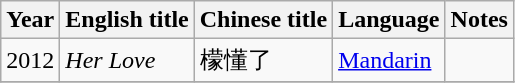<table class="wikitable">
<tr>
<th>Year</th>
<th>English title</th>
<th>Chinese title</th>
<th>Language</th>
<th>Notes</th>
</tr>
<tr>
<td>2012</td>
<td><em>Her Love</em></td>
<td>檬懂了</td>
<td><a href='#'>Mandarin</a></td>
<td></td>
</tr>
<tr>
</tr>
</table>
